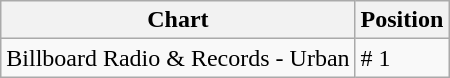<table class="wikitable">
<tr>
<th align="left">Chart</th>
<th align="left">Position</th>
</tr>
<tr>
<td align="left">Billboard Radio & Records - Urban</td>
<td align="left"># 1</td>
</tr>
</table>
